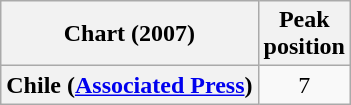<table class="wikitable plainrowheaders" style="text-align:center">
<tr>
<th>Chart (2007)</th>
<th>Peak<br>position</th>
</tr>
<tr>
<th scope="row">Chile (<a href='#'>Associated Press</a>)</th>
<td>7</td>
</tr>
</table>
